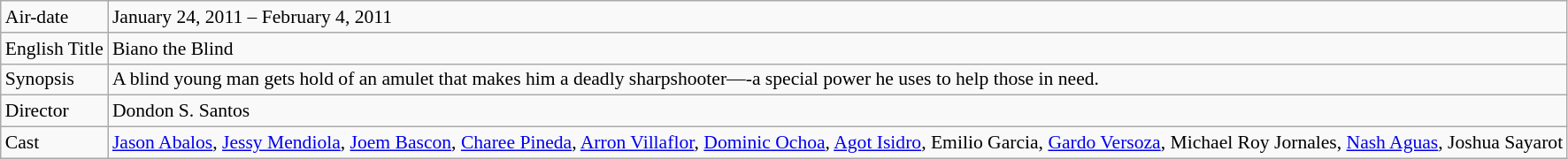<table class="wikitable" style="font-size:90%;">
<tr>
<td>Air-date</td>
<td>January 24, 2011 – February 4, 2011</td>
</tr>
<tr>
<td>English Title</td>
<td>Biano the Blind</td>
</tr>
<tr>
<td>Synopsis</td>
<td>A blind young man gets hold of an amulet that makes him a deadly sharpshooter—-a special power he uses to help those in need.</td>
</tr>
<tr>
<td>Director</td>
<td>Dondon S. Santos</td>
</tr>
<tr>
<td>Cast</td>
<td><a href='#'>Jason Abalos</a>, <a href='#'>Jessy Mendiola</a>, <a href='#'>Joem Bascon</a>, <a href='#'>Charee Pineda</a>, <a href='#'>Arron Villaflor</a>, <a href='#'>Dominic Ochoa</a>, <a href='#'>Agot Isidro</a>, Emilio Garcia, <a href='#'>Gardo Versoza</a>, Michael Roy Jornales, <a href='#'>Nash Aguas</a>, Joshua Sayarot</td>
</tr>
</table>
